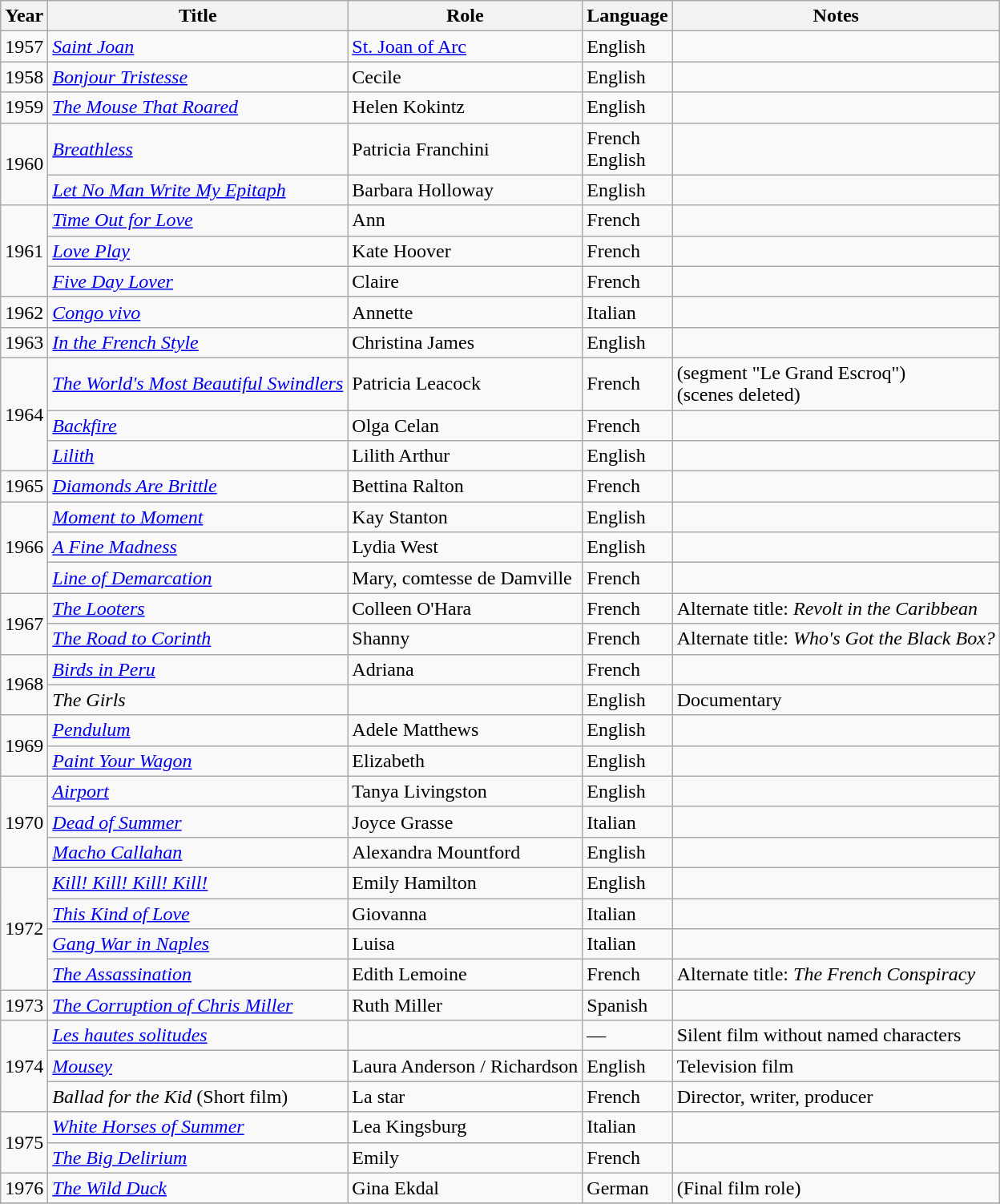<table class="wikitable sortable">
<tr>
<th>Year</th>
<th>Title</th>
<th>Role</th>
<th>Language</th>
<th class="unsortable">Notes</th>
</tr>
<tr>
<td>1957</td>
<td><em><a href='#'>Saint Joan</a></em></td>
<td><a href='#'>St. Joan of Arc</a></td>
<td>English</td>
<td></td>
</tr>
<tr>
<td>1958</td>
<td><em><a href='#'>Bonjour Tristesse</a></em></td>
<td>Cecile</td>
<td>English</td>
<td></td>
</tr>
<tr>
<td>1959</td>
<td><em><a href='#'>The Mouse That Roared</a></em></td>
<td>Helen Kokintz</td>
<td>English</td>
<td></td>
</tr>
<tr>
<td rowspan=2>1960</td>
<td><em><a href='#'>Breathless</a></em></td>
<td>Patricia Franchini</td>
<td>French<br>English</td>
<td></td>
</tr>
<tr>
<td><em><a href='#'>Let No Man Write My Epitaph</a></em></td>
<td>Barbara Holloway</td>
<td>English</td>
<td></td>
</tr>
<tr>
<td rowspan=3>1961</td>
<td><em><a href='#'>Time Out for Love</a></em></td>
<td>Ann</td>
<td>French</td>
<td></td>
</tr>
<tr>
<td><em><a href='#'>Love Play</a></em></td>
<td>Kate Hoover</td>
<td>French</td>
<td></td>
</tr>
<tr>
<td><em><a href='#'>Five Day Lover</a></em></td>
<td>Claire</td>
<td>French</td>
<td></td>
</tr>
<tr>
<td>1962</td>
<td><em><a href='#'>Congo vivo</a></em></td>
<td>Annette</td>
<td>Italian</td>
<td></td>
</tr>
<tr>
<td>1963</td>
<td><em><a href='#'>In the French Style</a></em></td>
<td>Christina James</td>
<td>English</td>
<td></td>
</tr>
<tr>
<td rowspan=3>1964</td>
<td><em><a href='#'>The World's Most Beautiful Swindlers</a></em></td>
<td>Patricia Leacock</td>
<td>French</td>
<td>(segment "Le Grand Escroq")<br>(scenes deleted)</td>
</tr>
<tr>
<td><em><a href='#'>Backfire</a></em></td>
<td>Olga Celan</td>
<td>French</td>
<td></td>
</tr>
<tr>
<td><em><a href='#'>Lilith</a></em></td>
<td>Lilith Arthur</td>
<td>English</td>
<td></td>
</tr>
<tr>
<td>1965</td>
<td><em><a href='#'>Diamonds Are Brittle</a></em></td>
<td>Bettina Ralton</td>
<td>French</td>
<td></td>
</tr>
<tr>
<td rowspan=3>1966</td>
<td><em><a href='#'>Moment to Moment</a></em></td>
<td>Kay Stanton</td>
<td>English</td>
<td></td>
</tr>
<tr>
<td><em><a href='#'>A Fine Madness</a></em></td>
<td>Lydia West</td>
<td>English</td>
<td></td>
</tr>
<tr>
<td><em><a href='#'>Line of Demarcation</a></em></td>
<td>Mary, comtesse de Damville</td>
<td>French</td>
<td></td>
</tr>
<tr>
<td rowspan=2>1967</td>
<td><em><a href='#'>The Looters</a></em></td>
<td>Colleen O'Hara</td>
<td>French</td>
<td>Alternate title: <em>Revolt in the Caribbean</em></td>
</tr>
<tr>
<td><em><a href='#'>The Road to Corinth</a></em></td>
<td>Shanny</td>
<td>French</td>
<td>Alternate title: <em>Who's Got the Black Box?</em></td>
</tr>
<tr>
<td rowspan=2>1968</td>
<td><em><a href='#'>Birds in Peru</a></em></td>
<td>Adriana</td>
<td>French</td>
<td></td>
</tr>
<tr>
<td><em>The Girls</em></td>
<td></td>
<td>English</td>
<td>Documentary</td>
</tr>
<tr>
<td rowspan=2>1969</td>
<td><em><a href='#'>Pendulum</a></em></td>
<td>Adele Matthews</td>
<td>English</td>
<td></td>
</tr>
<tr>
<td><em><a href='#'>Paint Your Wagon</a></em></td>
<td>Elizabeth</td>
<td>English</td>
<td></td>
</tr>
<tr>
<td rowspan=3>1970</td>
<td><em><a href='#'>Airport</a></em></td>
<td>Tanya Livingston</td>
<td>English</td>
<td></td>
</tr>
<tr>
<td><em><a href='#'>Dead of Summer</a></em></td>
<td>Joyce Grasse</td>
<td>Italian</td>
<td></td>
</tr>
<tr>
<td><em><a href='#'>Macho Callahan</a></em></td>
<td>Alexandra Mountford</td>
<td>English</td>
<td></td>
</tr>
<tr>
<td rowspan=4>1972</td>
<td><em><a href='#'>Kill! Kill! Kill! Kill!</a></em></td>
<td>Emily Hamilton</td>
<td>English</td>
<td></td>
</tr>
<tr>
<td><em><a href='#'>This Kind of Love</a></em></td>
<td>Giovanna</td>
<td>Italian</td>
<td></td>
</tr>
<tr>
<td><em><a href='#'>Gang War in Naples</a></em></td>
<td>Luisa</td>
<td>Italian</td>
<td></td>
</tr>
<tr>
<td><em><a href='#'>The Assassination</a></em></td>
<td>Edith Lemoine</td>
<td>French</td>
<td>Alternate title: <em>The French Conspiracy</em></td>
</tr>
<tr>
<td>1973</td>
<td><em><a href='#'>The Corruption of Chris Miller</a></em></td>
<td>Ruth Miller</td>
<td>Spanish</td>
<td></td>
</tr>
<tr>
<td rowspan=3>1974</td>
<td><em><a href='#'>Les hautes solitudes</a></em></td>
<td></td>
<td>—</td>
<td>Silent film without named characters</td>
</tr>
<tr>
<td><em><a href='#'>Mousey</a></em></td>
<td>Laura Anderson / Richardson</td>
<td>English</td>
<td>Television film</td>
</tr>
<tr>
<td><em>Ballad for the Kid</em> (Short film)</td>
<td>La star</td>
<td>French</td>
<td>Director, writer, producer</td>
</tr>
<tr>
<td rowspan=2>1975</td>
<td><em><a href='#'>White Horses of Summer</a></em></td>
<td>Lea Kingsburg</td>
<td>Italian</td>
<td></td>
</tr>
<tr>
<td><em><a href='#'>The Big Delirium</a></em></td>
<td>Emily</td>
<td>French</td>
<td></td>
</tr>
<tr>
<td>1976</td>
<td><em><a href='#'>The Wild Duck</a></em></td>
<td>Gina Ekdal</td>
<td>German</td>
<td>(Final film role)</td>
</tr>
<tr>
</tr>
<tr>
</tr>
</table>
